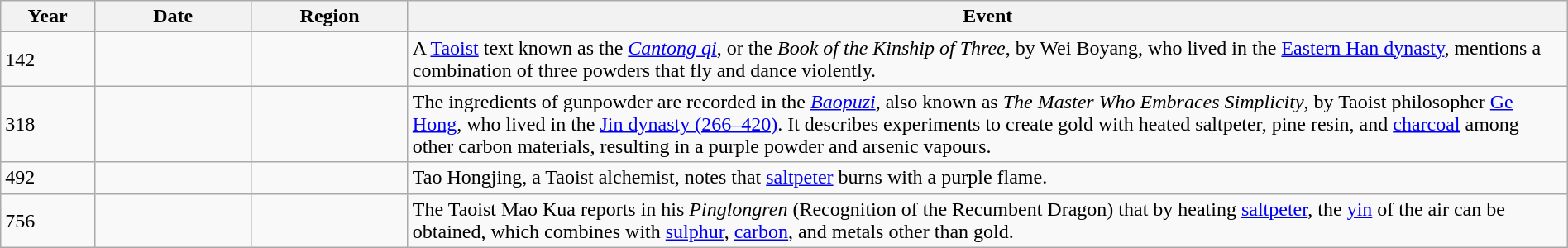<table class="wikitable" width="100%">
<tr>
<th style="width:6%">Year</th>
<th style="width:10%">Date</th>
<th style="width:10%">Region</th>
<th>Event</th>
</tr>
<tr>
<td>142</td>
<td></td>
<td></td>
<td>A <a href='#'>Taoist</a> text known as the <em><a href='#'>Cantong qi</a></em>, or the <em>Book of the Kinship of Three</em>, by Wei Boyang, who lived in the <a href='#'>Eastern Han dynasty</a>, mentions a combination of three powders that fly and dance violently.</td>
</tr>
<tr>
<td>318</td>
<td></td>
<td></td>
<td>The ingredients of gunpowder are recorded in the <em><a href='#'>Baopuzi</a></em>, also known as <em>The Master Who Embraces Simplicity</em>, by Taoist philosopher <a href='#'>Ge Hong</a>, who lived in the <a href='#'>Jin dynasty (266–420)</a>. It describes experiments to create gold with heated saltpeter, pine resin, and <a href='#'>charcoal</a> among other carbon materials, resulting in a purple powder and arsenic vapours.</td>
</tr>
<tr>
<td>492</td>
<td></td>
<td></td>
<td>Tao Hongjing, a Taoist alchemist, notes that <a href='#'>saltpeter</a> burns with a purple flame.</td>
</tr>
<tr>
<td>756</td>
<td></td>
<td></td>
<td>The Taoist Mao Kua reports in his <em>Pinglongren</em> (Recognition of the Recumbent Dragon) that by heating <a href='#'>saltpeter</a>, the <a href='#'>yin</a> of the air can be obtained, which combines with <a href='#'>sulphur</a>, <a href='#'>carbon</a>, and metals other than gold.</td>
</tr>
</table>
